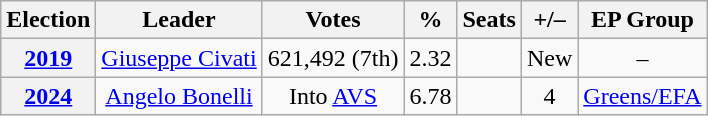<table class="wikitable" style="text-align:center">
<tr>
<th>Election</th>
<th>Leader</th>
<th>Votes</th>
<th>%</th>
<th>Seats</th>
<th>+/–</th>
<th>EP Group</th>
</tr>
<tr>
<th><a href='#'>2019</a></th>
<td><a href='#'>Giuseppe Civati</a></td>
<td>621,492 (7th)</td>
<td>2.32</td>
<td></td>
<td>New</td>
<td>–</td>
</tr>
<tr>
<th><a href='#'>2024</a></th>
<td><a href='#'>Angelo Bonelli</a></td>
<td>Into <a href='#'>AVS</a></td>
<td>6.78</td>
<td></td>
<td> 4</td>
<td><a href='#'>Greens/EFA</a></td>
</tr>
</table>
